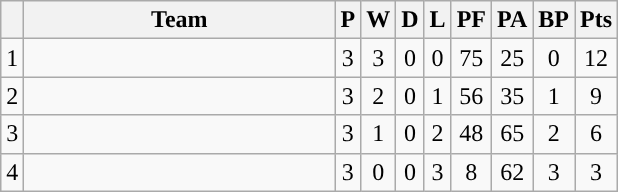<table class="wikitable" style="text-align:center;">
<tr>
<th></th>
<th width="200px">Team</th>
<th>P</th>
<th>W</th>
<th>D</th>
<th>L</th>
<th>PF</th>
<th>PA</th>
<th>BP</th>
<th>Pts</th>
</tr>
<tr>
<td>1</td>
<td></td>
<td>3</td>
<td>3</td>
<td>0</td>
<td>0</td>
<td>75</td>
<td>25</td>
<td>0</td>
<td>12</td>
</tr>
<tr>
<td>2</td>
<td></td>
<td>3</td>
<td>2</td>
<td>0</td>
<td>1</td>
<td>56</td>
<td>35</td>
<td>1</td>
<td>9</td>
</tr>
<tr>
<td>3</td>
<td></td>
<td>3</td>
<td>1</td>
<td>0</td>
<td>2</td>
<td>48</td>
<td>65</td>
<td>2</td>
<td>6</td>
</tr>
<tr>
<td>4</td>
<td></td>
<td>3</td>
<td>0</td>
<td>0</td>
<td>3</td>
<td>8</td>
<td>62</td>
<td>3</td>
<td>3</td>
</tr>
</table>
